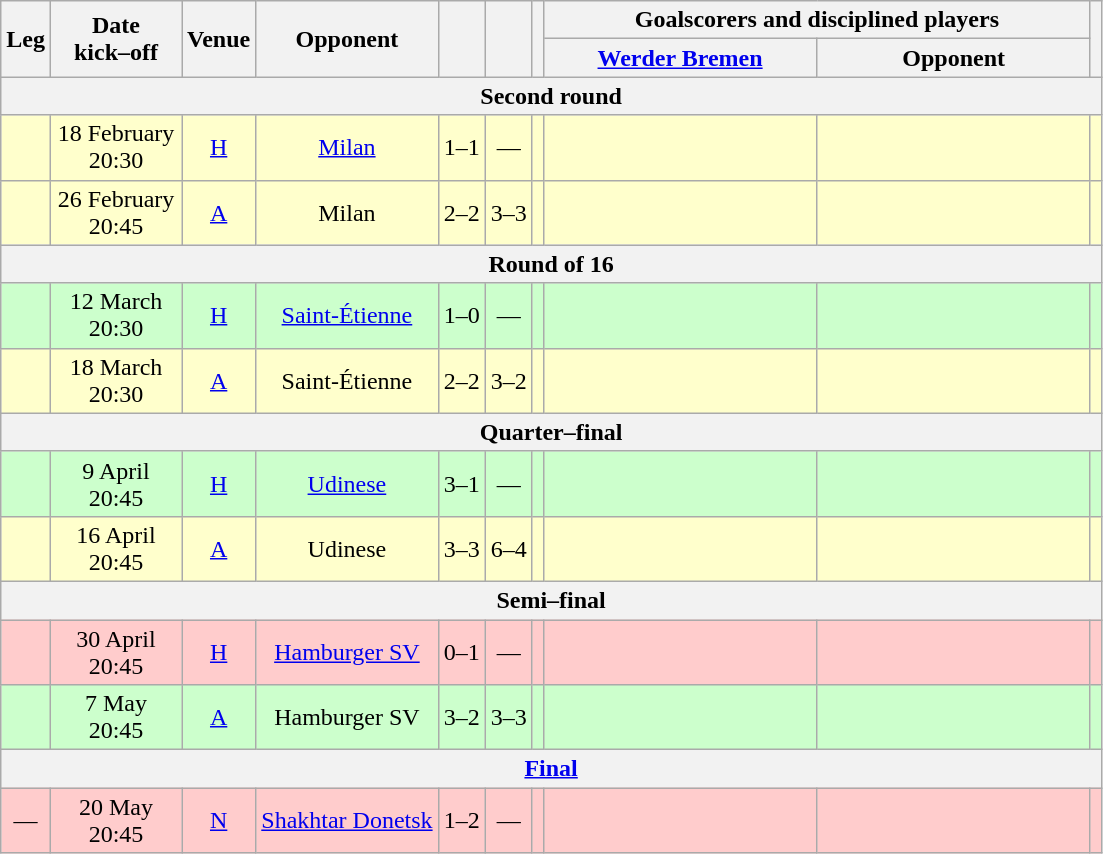<table class="wikitable" Style="text-align: center">
<tr>
<th rowspan="2">Leg</th>
<th rowspan="2" style="width:80px">Date<br>kick–off</th>
<th rowspan="2">Venue</th>
<th rowspan="2">Opponent</th>
<th rowspan="2"><br></th>
<th rowspan="2"><br></th>
<th rowspan="2"></th>
<th colspan="2">Goalscorers and disciplined players</th>
<th rowspan="2"></th>
</tr>
<tr>
<th style="width:175px"><a href='#'>Werder Bremen</a></th>
<th style="width:175px">Opponent</th>
</tr>
<tr>
<th colspan="12">Second round</th>
</tr>
<tr style="background:#ffc">
<td></td>
<td>18 February<br>20:30</td>
<td><a href='#'>H</a></td>
<td><a href='#'>Milan</a></td>
<td>1–1</td>
<td>—</td>
<td></td>
<td></td>
<td></td>
<td></td>
</tr>
<tr style="background:#ffc">
<td></td>
<td>26 February<br>20:45</td>
<td><a href='#'>A</a></td>
<td>Milan</td>
<td>2–2</td>
<td>3–3</td>
<td></td>
<td></td>
<td></td>
<td></td>
</tr>
<tr>
<th colspan="12">Round of 16</th>
</tr>
<tr style="background:#cfc">
<td></td>
<td>12 March<br>20:30</td>
<td><a href='#'>H</a></td>
<td><a href='#'>Saint-Étienne</a></td>
<td>1–0</td>
<td>—</td>
<td></td>
<td></td>
<td></td>
<td></td>
</tr>
<tr style="background:#ffc">
<td></td>
<td>18 March<br>20:30</td>
<td><a href='#'>A</a></td>
<td>Saint-Étienne</td>
<td>2–2</td>
<td>3–2</td>
<td></td>
<td></td>
<td></td>
<td></td>
</tr>
<tr>
<th colspan="12">Quarter–final</th>
</tr>
<tr style="background:#cfc">
<td></td>
<td>9 April<br>20:45</td>
<td><a href='#'>H</a></td>
<td><a href='#'>Udinese</a></td>
<td>3–1</td>
<td>—</td>
<td></td>
<td></td>
<td></td>
<td></td>
</tr>
<tr style="background:#ffc">
<td></td>
<td>16 April<br>20:45</td>
<td><a href='#'>A</a></td>
<td>Udinese</td>
<td>3–3</td>
<td>6–4</td>
<td></td>
<td></td>
<td></td>
<td></td>
</tr>
<tr>
<th colspan="12">Semi–final</th>
</tr>
<tr style="background:#fcc">
<td></td>
<td>30 April<br>20:45</td>
<td><a href='#'>H</a></td>
<td><a href='#'>Hamburger SV</a></td>
<td>0–1</td>
<td>—</td>
<td></td>
<td></td>
<td></td>
<td></td>
</tr>
<tr style="background:#cfc">
<td></td>
<td>7 May<br>20:45</td>
<td><a href='#'>A</a></td>
<td>Hamburger SV</td>
<td>3–2</td>
<td>3–3</td>
<td></td>
<td></td>
<td></td>
<td></td>
</tr>
<tr>
<th colspan="12"><a href='#'>Final</a></th>
</tr>
<tr style="background:#fcc">
<td>—</td>
<td>20 May<br>20:45</td>
<td><a href='#'>N</a></td>
<td><a href='#'>Shakhtar Donetsk</a></td>
<td>1–2</td>
<td>—</td>
<td></td>
<td></td>
<td></td>
<td></td>
</tr>
</table>
